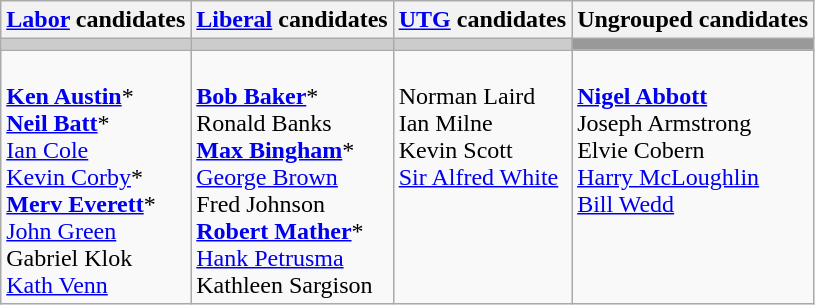<table class="wikitable">
<tr>
<th><a href='#'>Labor</a> candidates</th>
<th><a href='#'>Liberal</a> candidates</th>
<th><a href='#'>UTG</a> candidates</th>
<th>Ungrouped candidates</th>
</tr>
<tr bgcolor="#cccccc">
<td></td>
<td></td>
<td></td>
<td bgcolor="#999999"></td>
</tr>
<tr>
<td><br><strong><a href='#'>Ken Austin</a></strong>*<br>
<strong><a href='#'>Neil Batt</a></strong>*<br>
<a href='#'>Ian Cole</a><br>
<a href='#'>Kevin Corby</a>*<br>
<strong><a href='#'>Merv Everett</a></strong>*<br>
<a href='#'>John Green</a><br>
Gabriel Klok<br>
<a href='#'>Kath Venn</a></td>
<td><br><strong><a href='#'>Bob Baker</a></strong>*<br>
Ronald Banks<br>
<strong><a href='#'>Max Bingham</a></strong>*<br>
<a href='#'>George Brown</a><br>
Fred Johnson<br>
<strong><a href='#'>Robert Mather</a></strong>*<br>
<a href='#'>Hank Petrusma</a><br>
Kathleen Sargison</td>
<td valign=top><br>Norman Laird<br>
Ian Milne<br>
Kevin Scott<br>
<a href='#'>Sir Alfred White</a></td>
<td valign=top><br><strong><a href='#'>Nigel Abbott</a></strong><br>
Joseph Armstrong<br>
Elvie Cobern<br>
<a href='#'>Harry McLoughlin</a><br>
<a href='#'>Bill Wedd</a></td>
</tr>
</table>
